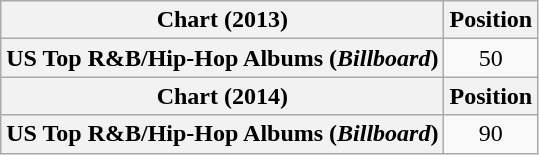<table class="wikitable plainrowheaders" style="text-align:center">
<tr>
<th scope="col">Chart (2013)</th>
<th scope="col">Position</th>
</tr>
<tr>
<th scope="row">US Top R&B/Hip-Hop Albums (<em>Billboard</em>)</th>
<td>50</td>
</tr>
<tr>
<th scope="col">Chart (2014)</th>
<th scope="col">Position</th>
</tr>
<tr>
<th scope="row">US Top R&B/Hip-Hop Albums (<em>Billboard</em>)</th>
<td>90</td>
</tr>
</table>
